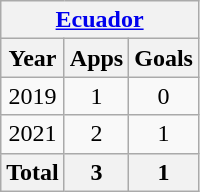<table class="wikitable" style="text-align:center">
<tr>
<th colspan=3><a href='#'>Ecuador</a></th>
</tr>
<tr>
<th>Year</th>
<th>Apps</th>
<th>Goals</th>
</tr>
<tr>
<td>2019</td>
<td>1</td>
<td>0</td>
</tr>
<tr>
<td>2021</td>
<td>2</td>
<td>1</td>
</tr>
<tr>
<th>Total</th>
<th>3</th>
<th>1</th>
</tr>
</table>
